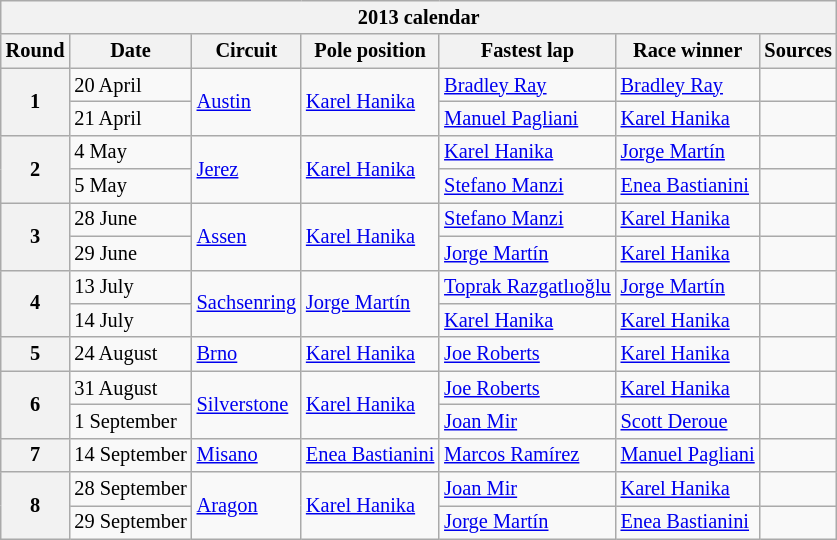<table class="wikitable" style="font-size: 85%">
<tr>
<th colspan=7>2013 calendar</th>
</tr>
<tr>
<th>Round</th>
<th>Date</th>
<th>Circuit</th>
<th>Pole position</th>
<th>Fastest lap</th>
<th>Race winner</th>
<th>Sources</th>
</tr>
<tr>
<th rowspan=2>1</th>
<td>20 April</td>
<td rowspan=2> <a href='#'>Austin</a></td>
<td rowspan=2> <a href='#'>Karel Hanika</a></td>
<td> <a href='#'>Bradley Ray</a></td>
<td> <a href='#'>Bradley Ray</a></td>
<td align=center></td>
</tr>
<tr>
<td>21 April</td>
<td> <a href='#'>Manuel Pagliani</a></td>
<td> <a href='#'>Karel Hanika</a></td>
<td align=center></td>
</tr>
<tr>
<th rowspan=2>2</th>
<td>4 May</td>
<td rowspan=2> <a href='#'>Jerez</a></td>
<td rowspan=2> <a href='#'>Karel Hanika</a></td>
<td> <a href='#'>Karel Hanika</a></td>
<td> <a href='#'>Jorge Martín</a></td>
<td align=center></td>
</tr>
<tr>
<td>5 May</td>
<td> <a href='#'>Stefano Manzi</a></td>
<td> <a href='#'>Enea Bastianini</a></td>
<td align=center></td>
</tr>
<tr>
<th rowspan=2>3</th>
<td>28 June</td>
<td rowspan=2> <a href='#'>Assen</a></td>
<td rowspan=2> <a href='#'>Karel Hanika</a></td>
<td> <a href='#'>Stefano Manzi</a></td>
<td> <a href='#'>Karel Hanika</a></td>
<td align=center></td>
</tr>
<tr>
<td>29 June</td>
<td> <a href='#'>Jorge Martín</a></td>
<td> <a href='#'>Karel Hanika</a></td>
<td align=center></td>
</tr>
<tr>
<th rowspan=2>4</th>
<td>13 July</td>
<td rowspan=2> <a href='#'>Sachsenring</a></td>
<td rowspan=2> <a href='#'>Jorge Martín</a></td>
<td> <a href='#'>Toprak Razgatlıoğlu</a></td>
<td> <a href='#'>Jorge Martín</a></td>
<td align=center></td>
</tr>
<tr>
<td>14 July</td>
<td> <a href='#'>Karel Hanika</a></td>
<td> <a href='#'>Karel Hanika</a></td>
<td align=center></td>
</tr>
<tr>
<th>5</th>
<td>24 August</td>
<td> <a href='#'>Brno</a></td>
<td> <a href='#'>Karel Hanika</a></td>
<td> <a href='#'>Joe Roberts</a></td>
<td> <a href='#'>Karel Hanika</a></td>
<td align=center></td>
</tr>
<tr>
<th rowspan=2>6</th>
<td>31 August</td>
<td rowspan=2> <a href='#'>Silverstone</a></td>
<td rowspan=2> <a href='#'>Karel Hanika</a></td>
<td> <a href='#'>Joe Roberts</a></td>
<td> <a href='#'>Karel Hanika</a></td>
<td align=center></td>
</tr>
<tr>
<td>1 September</td>
<td> <a href='#'>Joan Mir</a></td>
<td> <a href='#'>Scott Deroue</a></td>
<td align=center></td>
</tr>
<tr>
<th>7</th>
<td>14 September</td>
<td> <a href='#'>Misano</a></td>
<td> <a href='#'>Enea Bastianini</a></td>
<td> <a href='#'>Marcos Ramírez</a></td>
<td> <a href='#'>Manuel Pagliani</a></td>
<td align=center></td>
</tr>
<tr>
<th rowspan=2>8</th>
<td>28 September</td>
<td rowspan=2> <a href='#'>Aragon</a></td>
<td rowspan=2> <a href='#'>Karel Hanika</a></td>
<td> <a href='#'>Joan Mir</a></td>
<td> <a href='#'>Karel Hanika</a></td>
<td align=center></td>
</tr>
<tr>
<td>29 September</td>
<td> <a href='#'>Jorge Martín</a></td>
<td> <a href='#'>Enea Bastianini</a></td>
<td align=center></td>
</tr>
</table>
